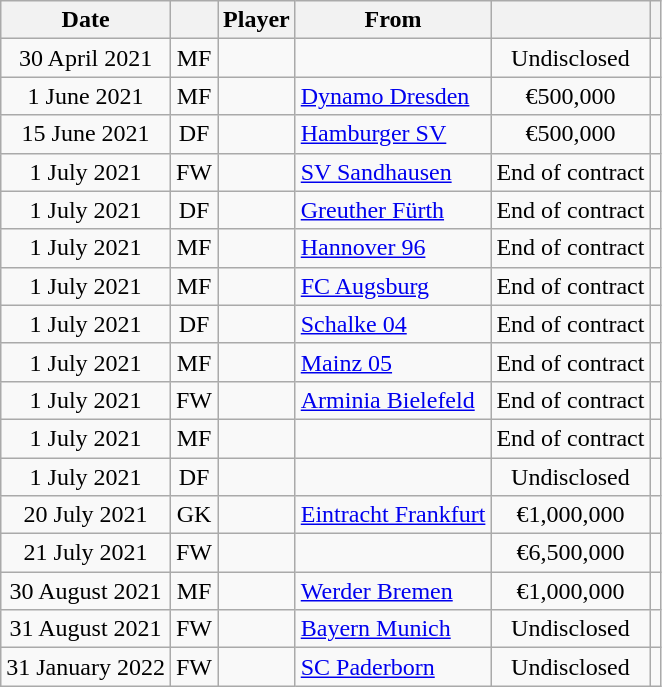<table class="wikitable sortable nowrap" style="text-align:center;">
<tr>
<th scope=col>Date</th>
<th scope=col></th>
<th scope=col>Player</th>
<th scope=col>From</th>
<th scope=col></th>
<th scope=col class="unsortable"></th>
</tr>
<tr>
<td>30 April 2021</td>
<td>MF</td>
<td align="left"></td>
<td align="left"></td>
<td>Undisclosed</td>
<td></td>
</tr>
<tr>
<td>1 June 2021</td>
<td>MF</td>
<td align="left"></td>
<td align="left"><a href='#'>Dynamo Dresden</a></td>
<td>€500,000</td>
<td></td>
</tr>
<tr>
<td>15 June 2021</td>
<td>DF</td>
<td align=left></td>
<td align=left><a href='#'>Hamburger SV</a></td>
<td>€500,000</td>
<td></td>
</tr>
<tr>
<td>1 July 2021</td>
<td>FW</td>
<td align="left"></td>
<td align="left"><a href='#'>SV Sandhausen</a></td>
<td>End of contract</td>
<td></td>
</tr>
<tr>
<td>1 July 2021</td>
<td>DF</td>
<td align="left"></td>
<td align="left"><a href='#'>Greuther Fürth</a></td>
<td>End of contract</td>
<td></td>
</tr>
<tr>
<td>1 July 2021</td>
<td>MF</td>
<td align="left"></td>
<td align="left"><a href='#'>Hannover 96</a></td>
<td>End of contract</td>
<td></td>
</tr>
<tr>
<td>1 July 2021</td>
<td>MF</td>
<td align="left"></td>
<td align="left"><a href='#'>FC Augsburg</a></td>
<td>End of contract</td>
<td></td>
</tr>
<tr>
<td>1 July 2021</td>
<td>DF</td>
<td align="left"></td>
<td align="left"><a href='#'>Schalke 04</a></td>
<td>End of contract</td>
<td></td>
</tr>
<tr>
<td>1 July 2021</td>
<td>MF</td>
<td align="left"></td>
<td align="left"><a href='#'>Mainz 05</a></td>
<td>End of contract</td>
<td></td>
</tr>
<tr>
<td>1 July 2021</td>
<td>FW</td>
<td align="left"></td>
<td align="left"><a href='#'>Arminia Bielefeld</a></td>
<td>End of contract</td>
<td></td>
</tr>
<tr>
<td>1 July 2021</td>
<td>MF</td>
<td align="left"></td>
<td align="left"></td>
<td>End of contract</td>
<td></td>
</tr>
<tr>
<td>1 July 2021</td>
<td>DF</td>
<td align="left"></td>
<td align="left"></td>
<td>Undisclosed</td>
<td></td>
</tr>
<tr>
<td>20 July 2021</td>
<td>GK</td>
<td align="left"></td>
<td align="left"><a href='#'>Eintracht Frankfurt</a></td>
<td>€1,000,000</td>
<td></td>
</tr>
<tr>
<td>21 July 2021</td>
<td>FW</td>
<td align="left"></td>
<td align="left"></td>
<td>€6,500,000</td>
<td></td>
</tr>
<tr>
<td>30 August 2021</td>
<td>MF</td>
<td align="left"></td>
<td align="left"><a href='#'>Werder Bremen</a></td>
<td>€1,000,000</td>
<td></td>
</tr>
<tr>
<td>31 August 2021</td>
<td>FW</td>
<td align=left></td>
<td align=left><a href='#'>Bayern Munich</a></td>
<td>Undisclosed</td>
<td></td>
</tr>
<tr>
<td>31 January 2022</td>
<td>FW</td>
<td align=left></td>
<td align=left><a href='#'>SC Paderborn</a></td>
<td>Undisclosed</td>
<td></td>
</tr>
</table>
